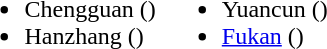<table>
<tr>
<td valign="top"><br><ul><li>Chengguan ()</li><li>Hanzhang ()</li></ul></td>
<td valign="top"><br><ul><li>Yuancun ()</li><li><a href='#'>Fukan</a> ()</li></ul></td>
</tr>
</table>
